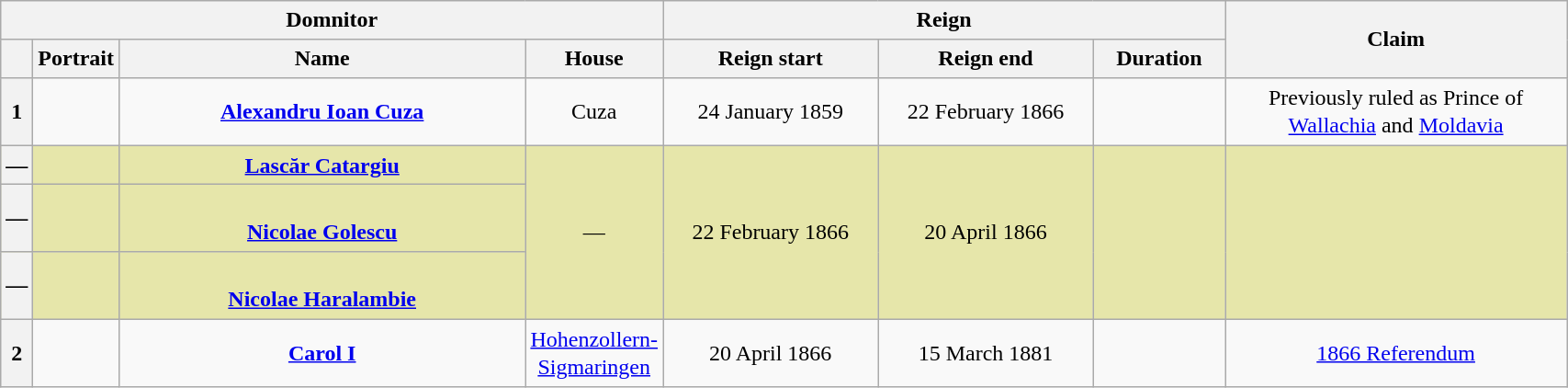<table class="wikitable" style="text-align:center; width:90%; line-height:130%;">
<tr>
<th width=35% colspan=4>Domnitor</th>
<th width=40% colspan=3>Reign</th>
<th width=25% rowspan=2>Claim</th>
</tr>
<tr>
<th></th>
<th>Portrait</th>
<th width=30%>Name<br></th>
<th>House</th>
<th>Reign start</th>
<th>Reign end</th>
<th>Duration</th>
</tr>
<tr>
<th>1</th>
<td></td>
<td><strong><a href='#'>Alexandru Ioan Cuza</a></strong><br></td>
<td>Cuza</td>
<td>24 January 1859</td>
<td>22 February 1866<br></td>
<td></td>
<td>Previously ruled as Prince of <a href='#'>Wallachia</a> and <a href='#'>Moldavia</a><br></td>
</tr>
<tr style="background:#e6e6aa;">
<th>—</th>
<td></td>
<td><strong><a href='#'>Lascăr Catargiu</a></strong><br></td>
<td rowspan=3>—</td>
<td rowspan=3>22 February 1866</td>
<td rowspan=3>20 April 1866</td>
<td rowspan=3></td>
<td rowspan=3><br><em></em></td>
</tr>
<tr style="background:#e6e6aa;">
<th>—</th>
<td></td>
<td><br><strong><a href='#'>Nicolae Golescu</a></strong><br></td>
</tr>
<tr style="background:#e6e6aa;">
<th>—</th>
<td></td>
<td><br><strong><a href='#'>Nicolae Haralambie</a></strong><br></td>
</tr>
<tr>
<th>2</th>
<td></td>
<td><strong><a href='#'>Carol I</a></strong><br></td>
<td><a href='#'>Hohenzollern-Sigmaringen</a></td>
<td>20 April 1866</td>
<td>15 March 1881</td>
<td></td>
<td><a href='#'>1866 Referendum</a></td>
</tr>
</table>
